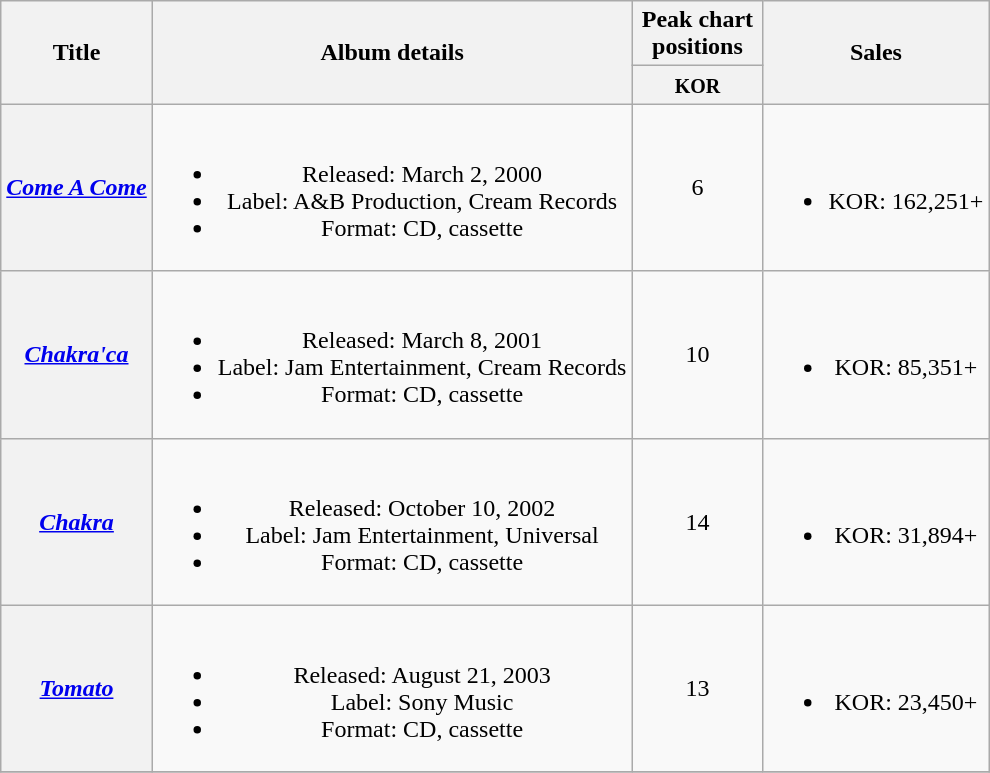<table class="wikitable plainrowheaders" style="text-align:center;">
<tr>
<th scope="col" rowspan="2">Title</th>
<th scope="col" rowspan="2">Album details</th>
<th scope="col" colspan="1" style="width:5em;">Peak chart positions</th>
<th scope="col" rowspan="2">Sales</th>
</tr>
<tr>
<th><small>KOR</small><br></th>
</tr>
<tr>
<th scope="row"><em><a href='#'>Come A Come</a></em></th>
<td><br><ul><li>Released: March 2, 2000</li><li>Label: A&B Production, Cream Records</li><li>Format: CD, cassette</li></ul></td>
<td>6</td>
<td><br><ul><li>KOR: 162,251+</li></ul></td>
</tr>
<tr>
<th scope="row"><em><a href='#'>Chakra'ca</a></em></th>
<td><br><ul><li>Released: March 8, 2001</li><li>Label: Jam Entertainment, Cream Records</li><li>Format: CD, cassette</li></ul></td>
<td>10</td>
<td><br><ul><li>KOR: 85,351+</li></ul></td>
</tr>
<tr>
<th scope="row"><em><a href='#'>Chakra</a></em></th>
<td><br><ul><li>Released: October 10, 2002</li><li>Label: Jam Entertainment, Universal</li><li>Format: CD, cassette</li></ul></td>
<td>14</td>
<td><br><ul><li>KOR: 31,894+</li></ul></td>
</tr>
<tr>
<th scope="row"><em><a href='#'>Tomato</a></em></th>
<td><br><ul><li>Released: August 21, 2003</li><li>Label: Sony Music</li><li>Format: CD, cassette</li></ul></td>
<td>13</td>
<td><br><ul><li>KOR: 23,450+</li></ul></td>
</tr>
<tr>
</tr>
</table>
